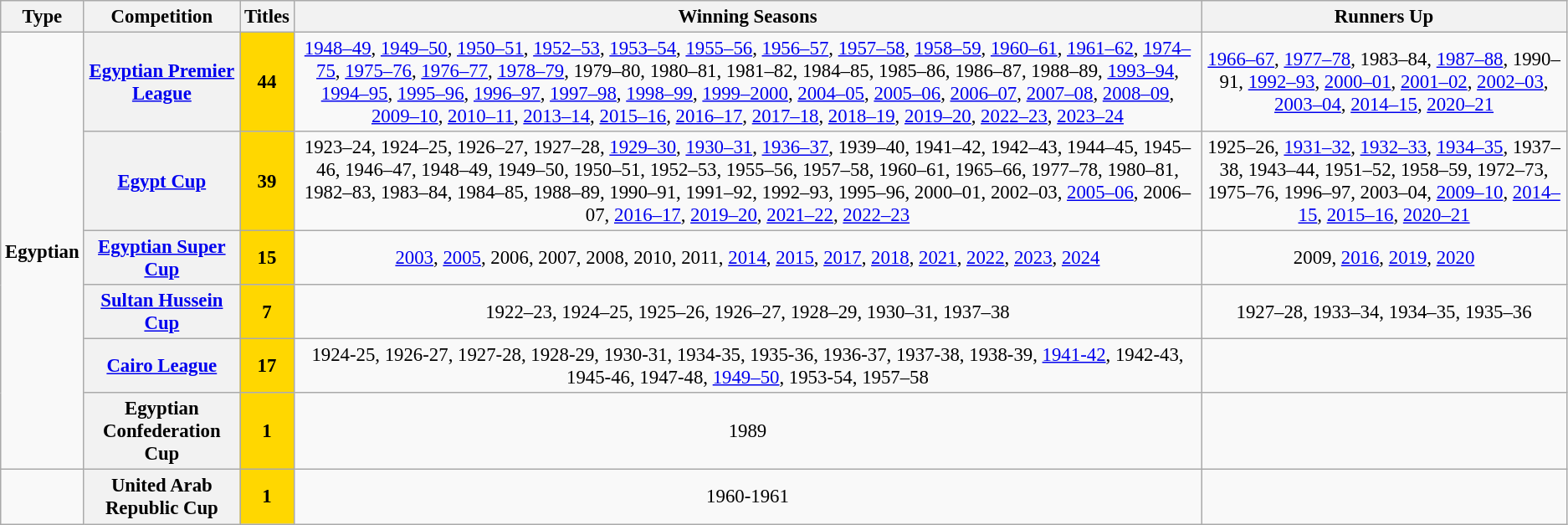<table class="wikitable plainrowheaders" style="font-size:95%; text-align:center">
<tr>
<th>Type</th>
<th>Competition</th>
<th>Titles</th>
<th>Winning Seasons</th>
<th>Runners Up</th>
</tr>
<tr>
<td rowspan="6"><strong>Egyptian</strong></td>
<th scope=col><a href='#'>Egyptian Premier League</a></th>
<td bgcolor="gold"><strong>44</strong></td>
<td><a href='#'>1948–49</a>, <a href='#'>1949–50</a>, <a href='#'>1950–51</a>, <a href='#'>1952–53</a>, <a href='#'>1953–54</a>, <a href='#'>1955–56</a>, <a href='#'>1956–57</a>, <a href='#'>1957–58</a>, <a href='#'>1958–59</a>, <a href='#'>1960–61</a>, <a href='#'>1961–62</a>, <a href='#'>1974–75</a>, <a href='#'>1975–76</a>, <a href='#'>1976–77</a>, <a href='#'>1978–79</a>, 1979–80, 1980–81, 1981–82, 1984–85, 1985–86, 1986–87, 1988–89, <a href='#'>1993–94</a>, <a href='#'>1994–95</a>, <a href='#'>1995–96</a>, <a href='#'>1996–97</a>, <a href='#'>1997–98</a>, <a href='#'>1998–99</a>, <a href='#'>1999–2000</a>, <a href='#'>2004–05</a>, <a href='#'>2005–06</a>, <a href='#'>2006–07</a>, <a href='#'>2007–08</a>, <a href='#'>2008–09</a>, <a href='#'>2009–10</a>, <a href='#'>2010–11</a>, <a href='#'>2013–14</a>, <a href='#'>2015–16</a>, <a href='#'>2016–17</a>, <a href='#'>2017–18</a>, <a href='#'>2018–19</a>, <a href='#'>2019–20</a>, <a href='#'>2022–23</a>, <a href='#'>2023–24</a></td>
<td><a href='#'>1966–67</a>, <a href='#'>1977–78</a>, 1983–84, <a href='#'>1987–88</a>, 1990–91, <a href='#'>1992–93</a>, <a href='#'>2000–01</a>, <a href='#'>2001–02</a>, <a href='#'>2002–03</a>, <a href='#'>2003–04</a>, <a href='#'>2014–15</a>, <a href='#'>2020–21</a></td>
</tr>
<tr>
<th scope=col><a href='#'>Egypt Cup</a></th>
<td bgcolor="gold"><strong>39</strong></td>
<td>1923–24, 1924–25, 1926–27, 1927–28, <a href='#'>1929–30</a>, <a href='#'>1930–31</a>, <a href='#'>1936–37</a>, 1939–40, 1941–42, 1942–43, 1944–45, 1945–46, 1946–47, 1948–49, 1949–50, 1950–51, 1952–53, 1955–56, 1957–58, 1960–61, 1965–66, 1977–78, 1980–81, 1982–83, 1983–84, 1984–85, 1988–89, 1990–91, 1991–92, 1992–93, 1995–96, 2000–01, 2002–03, <a href='#'>2005–06</a>, 2006–07, <a href='#'>2016–17</a>, <a href='#'>2019–20</a>, <a href='#'>2021–22</a>, <a href='#'>2022–23</a></td>
<td>1925–26, <a href='#'>1931–32</a>, <a href='#'>1932–33</a>, <a href='#'>1934–35</a>, 1937–38, 1943–44, 1951–52, 1958–59, 1972–73, 1975–76, 1996–97, 2003–04, <a href='#'>2009–10</a>, <a href='#'>2014–15</a>, <a href='#'>2015–16</a>, <a href='#'>2020–21</a></td>
</tr>
<tr>
<th scope=col><a href='#'>Egyptian Super Cup</a></th>
<td bgcolor="gold"><strong>15</strong></td>
<td><a href='#'>2003</a>, <a href='#'>2005</a>, 2006, 2007, 2008, 2010, 2011, <a href='#'>2014</a>, <a href='#'>2015</a>, <a href='#'>2017</a>, <a href='#'>2018</a>, <a href='#'>2021</a>, <a href='#'>2022</a>, <a href='#'>2023</a>, <a href='#'>2024</a></td>
<td>2009, <a href='#'>2016</a>, <a href='#'>2019</a>, <a href='#'>2020</a></td>
</tr>
<tr>
<th scope=col><a href='#'>Sultan Hussein Cup</a></th>
<td bgcolor="gold"><strong>7</strong></td>
<td>1922–23, 1924–25, 1925–26, 1926–27, 1928–29, 1930–31, 1937–38</td>
<td>1927–28, 1933–34, 1934–35, 1935–36</td>
</tr>
<tr>
<th scope=col><a href='#'>Cairo League</a></th>
<td bgcolor="gold"><strong>17</strong></td>
<td>1924-25, 1926-27, 1927-28, 1928-29, 1930-31, 1934-35, 1935-36, 1936-37, 1937-38, 1938-39, <a href='#'>1941-42</a>, 1942-43, 1945-46, 1947-48, <a href='#'>1949–50</a>, 1953-54, 1957–58</td>
<td></td>
</tr>
<tr>
<th scope=col>Egyptian Confederation Cup</th>
<td bgcolor="gold"><strong>1</strong></td>
<td>1989</td>
<td></td>
</tr>
<tr>
<td></td>
<th scope=col>United Arab Republic Cup</th>
<td bgcolor="gold"><strong>1</strong></td>
<td>1960-1961</td>
<td></td>
</tr>
</table>
